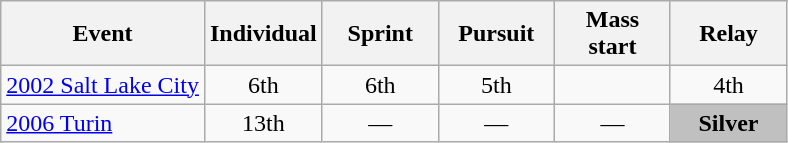<table class="wikitable" style="text-align: center;">
<tr ">
<th>Event</th>
<th style="width:70px;">Individual</th>
<th style="width:70px;">Sprint</th>
<th style="width:70px;">Pursuit</th>
<th style="width:70px;">Mass start</th>
<th style="width:70px;">Relay</th>
</tr>
<tr>
<td align=left> <a href='#'>2002 Salt Lake City</a></td>
<td>6th</td>
<td>6th</td>
<td>5th</td>
<td></td>
<td>4th</td>
</tr>
<tr>
<td align=left> <a href='#'>2006 Turin</a></td>
<td>13th</td>
<td>—</td>
<td>—</td>
<td>—</td>
<td style="background:silver;"><strong>Silver</strong></td>
</tr>
</table>
